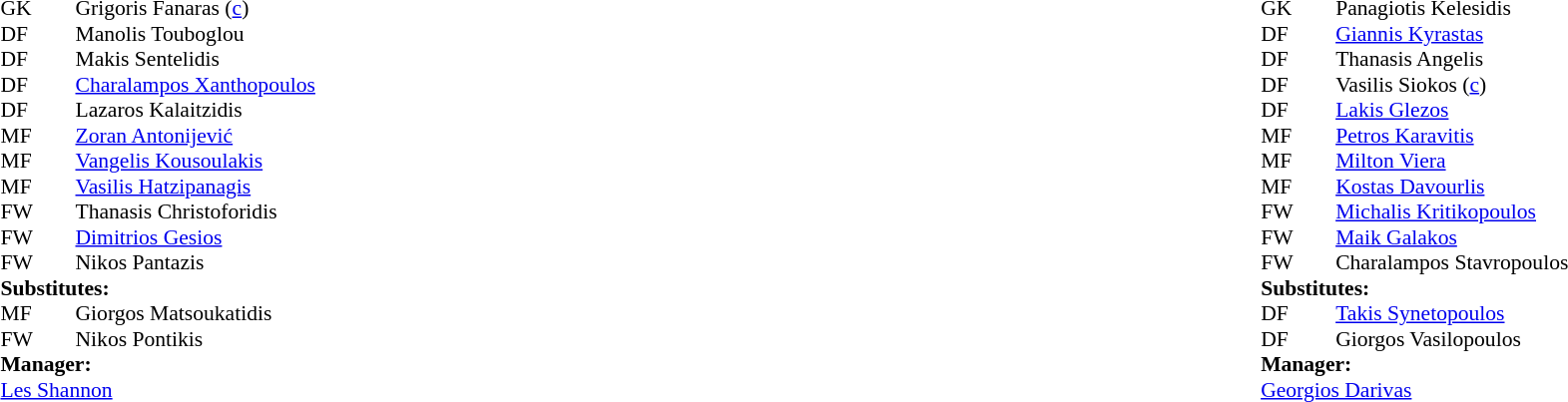<table width="100%">
<tr>
<td valign="top" width="50%"><br><table style="font-size: 90%" cellspacing="0" cellpadding="0">
<tr>
<th width="25"></th>
<th width="25"></th>
</tr>
<tr>
<td>GK</td>
<td></td>
<td> Grigoris Fanaras (<a href='#'>c</a>)</td>
</tr>
<tr>
<td>DF</td>
<td></td>
<td> Manolis Touboglou</td>
</tr>
<tr>
<td>DF</td>
<td></td>
<td> Makis Sentelidis</td>
</tr>
<tr>
<td>DF</td>
<td></td>
<td> <a href='#'>Charalampos Xanthopoulos</a></td>
</tr>
<tr>
<td>DF</td>
<td></td>
<td> Lazaros Kalaitzidis</td>
</tr>
<tr>
<td>MF</td>
<td></td>
<td> <a href='#'>Zoran Antonijević</a></td>
</tr>
<tr>
<td>MF</td>
<td></td>
<td> <a href='#'>Vangelis Kousoulakis</a></td>
</tr>
<tr>
<td>MF</td>
<td></td>
<td> <a href='#'>Vasilis Hatzipanagis</a></td>
</tr>
<tr>
<td>FW</td>
<td></td>
<td> Thanasis Christoforidis</td>
</tr>
<tr>
<td>FW</td>
<td></td>
<td> <a href='#'>Dimitrios Gesios</a></td>
<td></td>
</tr>
<tr>
<td>FW</td>
<td></td>
<td> Nikos Pantazis</td>
<td></td>
</tr>
<tr>
<td colspan=4><strong>Substitutes:</strong></td>
</tr>
<tr>
<td>MF</td>
<td></td>
<td> Giorgos Matsoukatidis</td>
<td></td>
</tr>
<tr>
<td>FW</td>
<td></td>
<td> Nikos Pontikis</td>
<td></td>
</tr>
<tr>
<td colspan=4><strong>Manager:</strong></td>
</tr>
<tr>
<td colspan="4"> <a href='#'>Les Shannon</a></td>
</tr>
</table>
</td>
<td valign="top" width="50%"><br><table style="font-size: 90%" cellspacing="0" cellpadding="0" align="center">
<tr>
<th width="25"></th>
<th width="25"></th>
</tr>
<tr>
<td>GK</td>
<td></td>
<td> Panagiotis Kelesidis</td>
</tr>
<tr>
<td>DF</td>
<td></td>
<td> <a href='#'>Giannis Kyrastas</a></td>
</tr>
<tr>
<td>DF</td>
<td></td>
<td> Thanasis Angelis</td>
</tr>
<tr>
<td>DF</td>
<td></td>
<td> Vasilis Siokos (<a href='#'>c</a>)</td>
</tr>
<tr>
<td>DF</td>
<td></td>
<td> <a href='#'>Lakis Glezos</a></td>
</tr>
<tr>
<td>MF</td>
<td></td>
<td> <a href='#'>Petros Karavitis</a></td>
</tr>
<tr>
<td>MF</td>
<td></td>
<td> <a href='#'>Milton Viera</a></td>
<td></td>
<td></td>
</tr>
<tr>
<td>MF</td>
<td></td>
<td> <a href='#'>Kostas Davourlis</a></td>
<td></td>
</tr>
<tr>
<td>FW</td>
<td></td>
<td> <a href='#'>Michalis Kritikopoulos</a></td>
<td></td>
<td></td>
</tr>
<tr>
<td>FW</td>
<td></td>
<td> <a href='#'>Maik Galakos</a></td>
</tr>
<tr>
<td>FW</td>
<td></td>
<td> Charalampos Stavropoulos</td>
</tr>
<tr>
<td colspan=4><strong>Substitutes:</strong></td>
</tr>
<tr>
<td>DF</td>
<td></td>
<td> <a href='#'>Takis Synetopoulos</a></td>
<td></td>
<td></td>
</tr>
<tr>
<td>DF</td>
<td></td>
<td> Giorgos Vasilopoulos</td>
<td></td>
<td></td>
</tr>
<tr>
<td colspan=4><strong>Manager:</strong></td>
</tr>
<tr>
<td colspan="4"> <a href='#'>Georgios Darivas</a></td>
</tr>
</table>
</td>
</tr>
</table>
